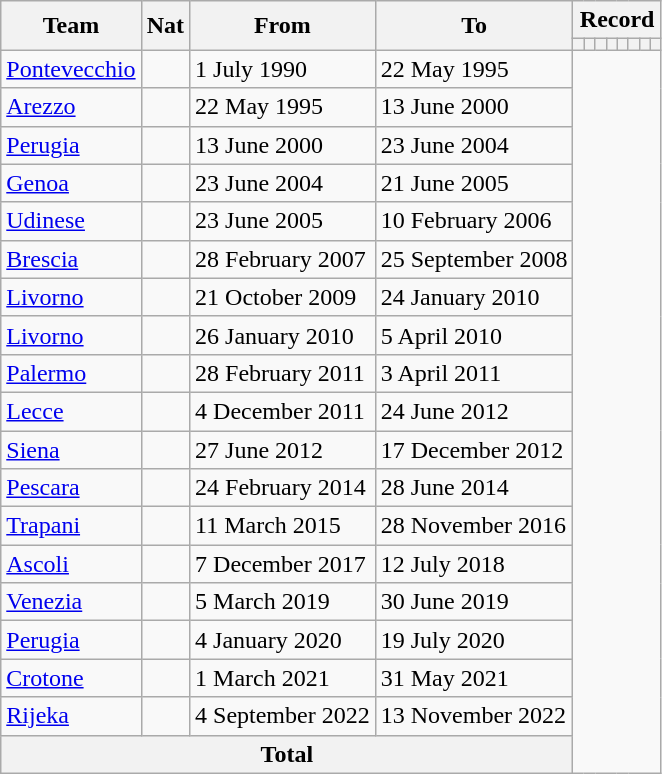<table class="wikitable" style="text-align: center">
<tr>
<th rowspan="2">Team</th>
<th rowspan="2">Nat</th>
<th rowspan="2">From</th>
<th rowspan="2">To</th>
<th colspan="8">Record</th>
</tr>
<tr>
<th></th>
<th></th>
<th></th>
<th></th>
<th></th>
<th></th>
<th></th>
<th></th>
</tr>
<tr>
<td align=left><a href='#'>Pontevecchio</a></td>
<td></td>
<td align=left>1 July 1990</td>
<td align=left>22 May 1995<br></td>
</tr>
<tr>
<td align=left><a href='#'>Arezzo</a></td>
<td></td>
<td align=left>22 May 1995</td>
<td align=left>13 June 2000<br></td>
</tr>
<tr>
<td align=left><a href='#'>Perugia</a></td>
<td></td>
<td align=left>13 June 2000</td>
<td align=left>23 June 2004<br></td>
</tr>
<tr>
<td align=left><a href='#'>Genoa</a></td>
<td></td>
<td align=left>23 June 2004</td>
<td align=left>21 June 2005<br></td>
</tr>
<tr>
<td align=left><a href='#'>Udinese</a></td>
<td></td>
<td align=left>23 June 2005</td>
<td align=left>10 February 2006<br></td>
</tr>
<tr>
<td align=left><a href='#'>Brescia</a></td>
<td></td>
<td align=left>28 February 2007</td>
<td align=left>25 September 2008<br></td>
</tr>
<tr>
<td align=left><a href='#'>Livorno</a></td>
<td></td>
<td align=left>21 October 2009</td>
<td align=left>24 January 2010<br></td>
</tr>
<tr>
<td align=left><a href='#'>Livorno</a></td>
<td></td>
<td align=left>26 January 2010</td>
<td align=left>5 April 2010<br></td>
</tr>
<tr>
<td align=left><a href='#'>Palermo</a></td>
<td></td>
<td align=left>28 February 2011</td>
<td align=left>3 April 2011<br></td>
</tr>
<tr>
<td align=left><a href='#'>Lecce</a></td>
<td></td>
<td align=left>4 December 2011</td>
<td align=left>24 June 2012<br></td>
</tr>
<tr>
<td align=left><a href='#'>Siena</a></td>
<td></td>
<td align=left>27 June 2012</td>
<td align=left>17 December 2012<br></td>
</tr>
<tr>
<td align=left><a href='#'>Pescara</a></td>
<td></td>
<td align=left>24 February 2014</td>
<td align=left>28 June 2014<br></td>
</tr>
<tr>
<td align=left><a href='#'>Trapani</a></td>
<td></td>
<td align=left>11 March 2015</td>
<td align=left>28 November 2016<br></td>
</tr>
<tr>
<td align=left><a href='#'>Ascoli</a></td>
<td></td>
<td align=left>7 December 2017</td>
<td align=left>12 July 2018<br></td>
</tr>
<tr>
<td align=left><a href='#'>Venezia</a></td>
<td></td>
<td align=left>5 March 2019</td>
<td align=left>30 June 2019<br></td>
</tr>
<tr>
<td align=left><a href='#'>Perugia</a></td>
<td></td>
<td align=left>4 January 2020</td>
<td align=left>19 July 2020<br></td>
</tr>
<tr>
<td align=left><a href='#'>Crotone</a></td>
<td></td>
<td align=left>1 March 2021</td>
<td align=left>31 May 2021<br></td>
</tr>
<tr>
<td align=left><a href='#'>Rijeka</a></td>
<td></td>
<td align=left>4 September 2022</td>
<td align=left>13 November 2022<br></td>
</tr>
<tr>
<th colspan="4">Total<br></th>
</tr>
</table>
